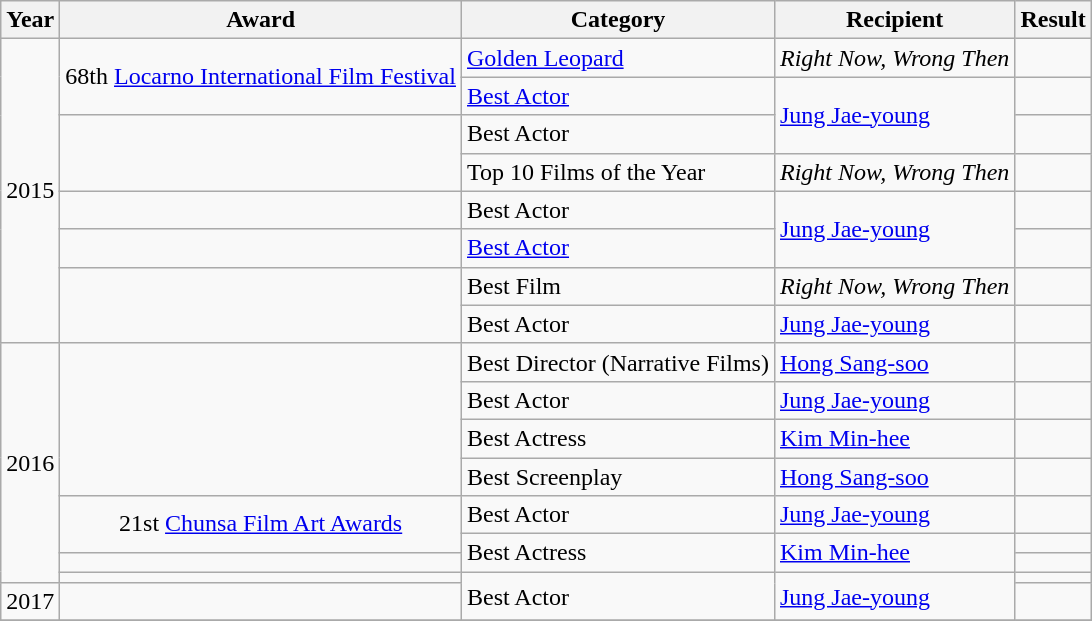<table class="wikitable sortable">
<tr>
<th>Year</th>
<th>Award</th>
<th>Category</th>
<th>Recipient</th>
<th>Result</th>
</tr>
<tr>
<td rowspan=8>2015</td>
<td rowspan=2 style="text-align:center;">68th <a href='#'>Locarno International Film Festival</a></td>
<td><a href='#'>Golden Leopard</a></td>
<td><em>Right Now, Wrong Then</em></td>
<td></td>
</tr>
<tr>
<td><a href='#'>Best Actor</a></td>
<td rowspan=2><a href='#'>Jung Jae-young</a></td>
<td></td>
</tr>
<tr>
<td rowspan=2></td>
<td>Best Actor</td>
<td></td>
</tr>
<tr>
<td>Top 10 Films of the Year</td>
<td><em>Right Now, Wrong Then</em></td>
<td></td>
</tr>
<tr>
<td></td>
<td>Best Actor</td>
<td rowspan=2><a href='#'>Jung Jae-young</a></td>
<td></td>
</tr>
<tr>
<td></td>
<td><a href='#'>Best Actor</a></td>
<td></td>
</tr>
<tr>
<td rowspan=2></td>
<td>Best Film</td>
<td><em>Right Now, Wrong Then</em></td>
<td></td>
</tr>
<tr>
<td>Best Actor</td>
<td><a href='#'>Jung Jae-young</a></td>
<td></td>
</tr>
<tr>
<td rowspan=8>2016</td>
<td rowspan=4></td>
<td>Best Director (Narrative Films)</td>
<td><a href='#'>Hong Sang-soo</a></td>
<td></td>
</tr>
<tr>
<td>Best Actor</td>
<td><a href='#'>Jung Jae-young</a></td>
<td></td>
</tr>
<tr>
<td>Best Actress</td>
<td><a href='#'>Kim Min-hee</a></td>
<td></td>
</tr>
<tr>
<td>Best Screenplay</td>
<td><a href='#'>Hong Sang-soo</a></td>
<td></td>
</tr>
<tr>
<td rowspan=2 style="text-align:center;">21st <a href='#'>Chunsa Film Art Awards</a></td>
<td>Best Actor</td>
<td><a href='#'>Jung Jae-young</a></td>
<td></td>
</tr>
<tr>
<td rowspan=2>Best Actress</td>
<td rowspan=2><a href='#'>Kim Min-hee</a></td>
<td></td>
</tr>
<tr>
<td></td>
<td></td>
</tr>
<tr>
<td></td>
<td rowspan=2>Best Actor</td>
<td rowspan=2><a href='#'>Jung Jae-young</a></td>
<td></td>
</tr>
<tr>
<td>2017</td>
<td></td>
<td></td>
</tr>
<tr>
</tr>
</table>
